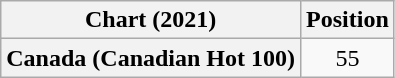<table class="wikitable plainrowheaders" style="text-align:center">
<tr>
<th scope="col">Chart (2021)</th>
<th scope="col">Position</th>
</tr>
<tr>
<th scope="row">Canada (Canadian Hot 100)</th>
<td>55</td>
</tr>
</table>
